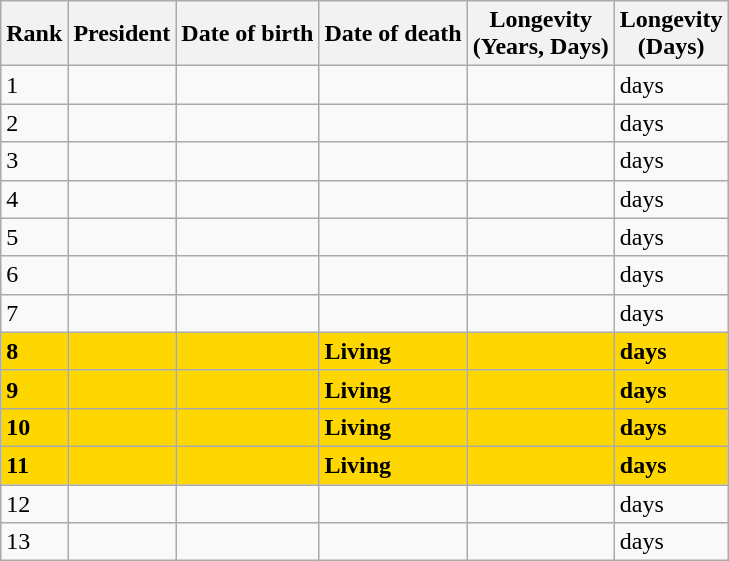<table class="wikitable sortable">
<tr>
<th>Rank<br></th>
<th>President<br></th>
<th>Date of birth<br></th>
<th>Date of death<br></th>
<th>Longevity<br>(Years, Days)</th>
<th>Longevity<br>(Days)</th>
</tr>
<tr>
<td>1</td>
<td></td>
<td></td>
<td></td>
<td></td>
<td> days</td>
</tr>
<tr>
<td>2</td>
<td></td>
<td></td>
<td></td>
<td></td>
<td> days</td>
</tr>
<tr>
<td>3</td>
<td></td>
<td></td>
<td></td>
<td></td>
<td> days</td>
</tr>
<tr>
<td>4</td>
<td></td>
<td></td>
<td></td>
<td></td>
<td> days</td>
</tr>
<tr>
<td>5</td>
<td></td>
<td></td>
<td></td>
<td></td>
<td> days</td>
</tr>
<tr>
<td>6</td>
<td></td>
<td></td>
<td></td>
<td></td>
<td> days</td>
</tr>
<tr>
<td>7</td>
<td></td>
<td></td>
<td></td>
<td></td>
<td> days</td>
</tr>
<tr>
<td style="background-color:gold;"><strong>8</strong></td>
<td style="background-color:gold;"><strong></strong></td>
<td style="background-color:gold;"><strong></strong></td>
<td style="background-color:gold;"><strong>Living</strong></td>
<td style="background-color:gold;"><strong></strong></td>
<td style="background-color:gold;"><strong> days</strong></td>
</tr>
<tr>
<td style="background-color:gold;"><strong>9</strong></td>
<td style="background-color:gold;"><strong></strong></td>
<td style="background-color:gold;"><strong></strong></td>
<td style="background-color:gold;"><strong>Living</strong></td>
<td style="background-color:gold;"><strong></strong></td>
<td style="background-color:gold;"><strong> days</strong></td>
</tr>
<tr>
<td style="background-color:gold;"><strong>10</strong></td>
<td style="background-color:gold;"><strong></strong></td>
<td style="background-color:gold;"><strong></strong></td>
<td style="background-color:gold;"><strong>Living</strong></td>
<td style="background-color:gold;"><strong></strong></td>
<td style="background-color:gold;"><strong> days</strong></td>
</tr>
<tr>
<td style="background-color:gold;"><strong>11</strong></td>
<td style="background-color:gold;"><strong></strong></td>
<td style="background-color:gold;"><strong></strong></td>
<td style="background-color:gold;"><strong>Living</strong></td>
<td style="background-color:gold;"><strong></strong></td>
<td style="background-color:gold;"><strong> days</strong></td>
</tr>
<tr>
<td>12</td>
<td></td>
<td></td>
<td></td>
<td></td>
<td> days</td>
</tr>
<tr>
<td>13</td>
<td></td>
<td></td>
<td></td>
<td></td>
<td> days</td>
</tr>
</table>
